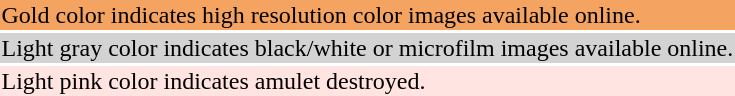<table style="background:transparent">
<tr>
<td bgcolor="sandybrown">Gold color indicates high resolution color images available online.</td>
</tr>
<tr>
<td bgcolor="lightgray">Light gray color indicates black/white or microfilm images available online.</td>
</tr>
<tr>
<td bgcolor="mistyrose">Light pink color indicates amulet destroyed.</td>
</tr>
</table>
